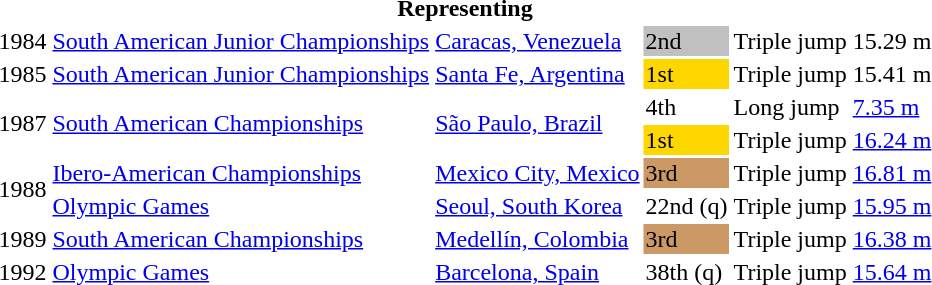<table>
<tr>
<th colspan="6">Representing </th>
</tr>
<tr>
<td>1984</td>
<td><a href='#'>South American Junior Championships</a></td>
<td><a href='#'>Caracas, Venezuela</a></td>
<td bgcolor=silver>2nd</td>
<td>Triple jump</td>
<td>15.29 m</td>
</tr>
<tr>
<td>1985</td>
<td><a href='#'>South American Junior Championships</a></td>
<td><a href='#'>Santa Fe, Argentina</a></td>
<td bgcolor=gold>1st</td>
<td>Triple jump</td>
<td>15.41 m</td>
</tr>
<tr>
<td rowspan=2>1987</td>
<td rowspan=2><a href='#'>South American Championships</a></td>
<td rowspan=2><a href='#'>São Paulo, Brazil</a></td>
<td>4th</td>
<td>Long jump</td>
<td><a href='#'>7.35 m</a></td>
</tr>
<tr>
<td bgcolor=gold>1st</td>
<td>Triple jump</td>
<td><a href='#'>16.24 m</a></td>
</tr>
<tr>
<td rowspan=2>1988</td>
<td><a href='#'>Ibero-American Championships</a></td>
<td><a href='#'>Mexico City, Mexico</a></td>
<td bgcolor=cc9966>3rd</td>
<td>Triple jump</td>
<td><a href='#'>16.81 m</a></td>
</tr>
<tr>
<td><a href='#'>Olympic Games</a></td>
<td><a href='#'>Seoul, South Korea</a></td>
<td>22nd (q)</td>
<td>Triple jump</td>
<td><a href='#'>15.95 m</a></td>
</tr>
<tr>
<td>1989</td>
<td><a href='#'>South American Championships</a></td>
<td><a href='#'>Medellín, Colombia</a></td>
<td bgcolor=cc9966>3rd</td>
<td>Triple jump</td>
<td><a href='#'>16.38 m</a></td>
</tr>
<tr>
<td>1992</td>
<td><a href='#'>Olympic Games</a></td>
<td><a href='#'>Barcelona, Spain</a></td>
<td>38th (q)</td>
<td>Triple jump</td>
<td><a href='#'>15.64 m</a></td>
</tr>
</table>
